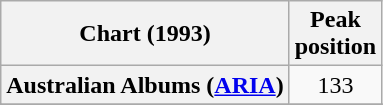<table class="wikitable sortable plainrowheaders" style="text-align:center">
<tr>
<th scope="col">Chart (1993)</th>
<th scope="col">Peak<br>position</th>
</tr>
<tr>
<th scope="row">Australian Albums (<a href='#'>ARIA</a>)</th>
<td align="center">133</td>
</tr>
<tr>
</tr>
<tr>
</tr>
<tr>
</tr>
<tr>
</tr>
</table>
